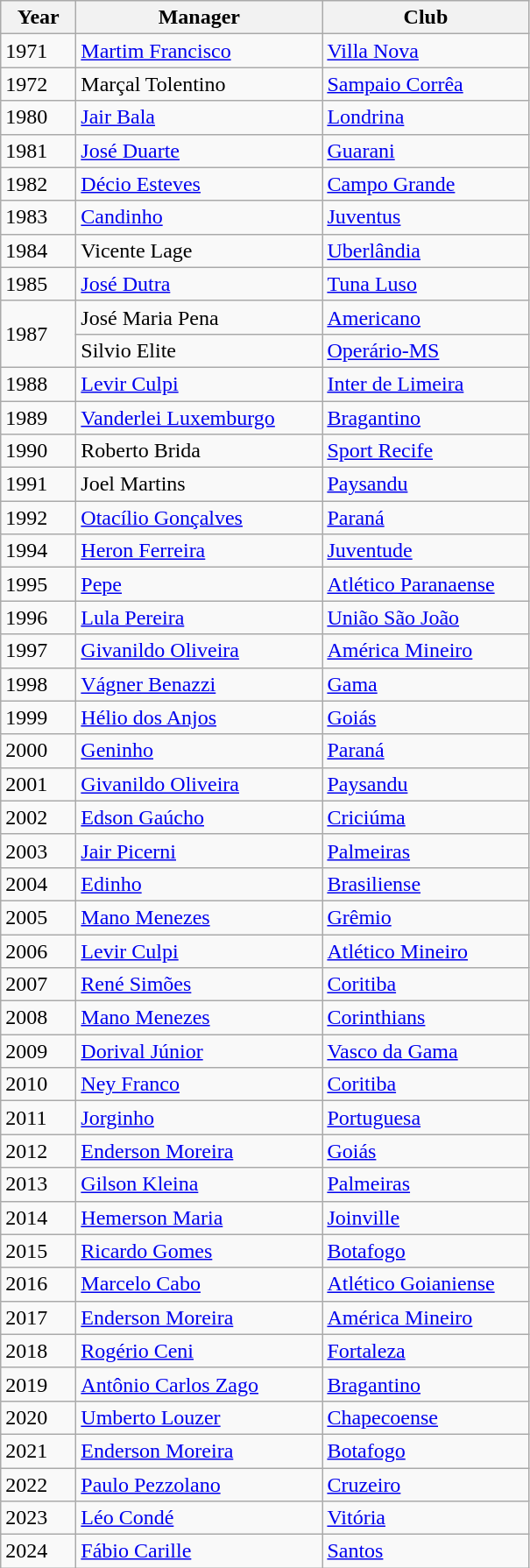<table class="wikitable" margin-left:1em;">
<tr>
<th style="width:50px">Year</th>
<th style="width:180px">Manager</th>
<th style="width:150px">Club</th>
</tr>
<tr>
<td>1971</td>
<td><a href='#'>Martim Francisco</a></td>
<td><a href='#'>Villa Nova</a></td>
</tr>
<tr>
<td>1972</td>
<td>Marçal Tolentino</td>
<td><a href='#'>Sampaio Corrêa</a></td>
</tr>
<tr>
<td>1980</td>
<td><a href='#'>Jair Bala</a></td>
<td><a href='#'>Londrina</a></td>
</tr>
<tr>
<td>1981</td>
<td><a href='#'>José Duarte</a></td>
<td><a href='#'>Guarani</a></td>
</tr>
<tr>
<td>1982</td>
<td><a href='#'>Décio Esteves</a></td>
<td><a href='#'>Campo Grande</a></td>
</tr>
<tr>
<td>1983</td>
<td><a href='#'>Candinho</a></td>
<td><a href='#'>Juventus</a></td>
</tr>
<tr>
<td>1984</td>
<td>Vicente Lage</td>
<td><a href='#'>Uberlândia</a></td>
</tr>
<tr>
<td>1985</td>
<td><a href='#'>José Dutra</a></td>
<td><a href='#'>Tuna Luso</a></td>
</tr>
<tr>
<td rowspan=2>1987</td>
<td>José Maria Pena</td>
<td><a href='#'>Americano</a></td>
</tr>
<tr>
<td>Silvio Elite</td>
<td><a href='#'>Operário-MS</a></td>
</tr>
<tr>
<td>1988</td>
<td><a href='#'>Levir Culpi</a></td>
<td><a href='#'>Inter de Limeira</a></td>
</tr>
<tr>
<td>1989</td>
<td><a href='#'>Vanderlei Luxemburgo</a></td>
<td><a href='#'>Bragantino</a></td>
</tr>
<tr>
<td>1990</td>
<td>Roberto Brida</td>
<td><a href='#'>Sport Recife</a></td>
</tr>
<tr>
<td>1991</td>
<td>Joel Martins</td>
<td><a href='#'>Paysandu</a></td>
</tr>
<tr>
<td>1992</td>
<td><a href='#'>Otacílio Gonçalves</a></td>
<td><a href='#'>Paraná</a></td>
</tr>
<tr>
<td>1994</td>
<td><a href='#'>Heron Ferreira</a></td>
<td><a href='#'>Juventude</a></td>
</tr>
<tr>
<td>1995</td>
<td><a href='#'>Pepe</a></td>
<td><a href='#'>Atlético Paranaense</a></td>
</tr>
<tr>
<td>1996</td>
<td><a href='#'>Lula Pereira</a></td>
<td><a href='#'>União São João</a></td>
</tr>
<tr>
<td>1997</td>
<td><a href='#'>Givanildo Oliveira</a></td>
<td><a href='#'>América Mineiro</a></td>
</tr>
<tr>
<td>1998</td>
<td><a href='#'>Vágner Benazzi</a></td>
<td><a href='#'>Gama</a></td>
</tr>
<tr>
<td>1999</td>
<td><a href='#'>Hélio dos Anjos</a></td>
<td><a href='#'>Goiás</a></td>
</tr>
<tr>
<td>2000</td>
<td><a href='#'>Geninho</a></td>
<td><a href='#'>Paraná</a></td>
</tr>
<tr>
<td>2001</td>
<td><a href='#'>Givanildo Oliveira</a> </td>
<td><a href='#'>Paysandu</a></td>
</tr>
<tr>
<td>2002</td>
<td><a href='#'>Edson Gaúcho</a></td>
<td><a href='#'>Criciúma</a></td>
</tr>
<tr>
<td>2003</td>
<td><a href='#'>Jair Picerni</a></td>
<td><a href='#'>Palmeiras</a></td>
</tr>
<tr>
<td>2004</td>
<td><a href='#'>Edinho</a></td>
<td><a href='#'>Brasiliense</a></td>
</tr>
<tr>
<td>2005</td>
<td><a href='#'>Mano Menezes</a></td>
<td><a href='#'>Grêmio</a></td>
</tr>
<tr>
<td>2006</td>
<td><a href='#'>Levir Culpi</a> </td>
<td><a href='#'>Atlético Mineiro</a></td>
</tr>
<tr>
<td>2007</td>
<td><a href='#'>René Simões</a></td>
<td><a href='#'>Coritiba</a></td>
</tr>
<tr>
<td>2008</td>
<td><a href='#'>Mano Menezes</a> </td>
<td><a href='#'>Corinthians</a></td>
</tr>
<tr>
<td>2009</td>
<td><a href='#'>Dorival Júnior</a></td>
<td><a href='#'>Vasco da Gama</a></td>
</tr>
<tr>
<td>2010</td>
<td><a href='#'>Ney Franco</a></td>
<td><a href='#'>Coritiba</a></td>
</tr>
<tr>
<td>2011</td>
<td><a href='#'>Jorginho</a></td>
<td><a href='#'>Portuguesa</a></td>
</tr>
<tr>
<td>2012</td>
<td><a href='#'>Enderson Moreira</a></td>
<td><a href='#'>Goiás</a></td>
</tr>
<tr>
<td>2013</td>
<td><a href='#'>Gilson Kleina</a></td>
<td><a href='#'>Palmeiras</a></td>
</tr>
<tr>
<td>2014</td>
<td><a href='#'>Hemerson Maria</a></td>
<td><a href='#'>Joinville</a></td>
</tr>
<tr>
<td>2015</td>
<td><a href='#'>Ricardo Gomes</a></td>
<td><a href='#'>Botafogo</a></td>
</tr>
<tr>
<td>2016</td>
<td><a href='#'>Marcelo Cabo</a></td>
<td><a href='#'>Atlético Goianiense</a></td>
</tr>
<tr>
<td>2017</td>
<td><a href='#'>Enderson Moreira</a> </td>
<td><a href='#'>América Mineiro</a></td>
</tr>
<tr>
<td>2018</td>
<td><a href='#'>Rogério Ceni</a></td>
<td><a href='#'>Fortaleza</a></td>
</tr>
<tr>
<td>2019</td>
<td><a href='#'>Antônio Carlos Zago</a></td>
<td><a href='#'>Bragantino</a></td>
</tr>
<tr>
<td>2020</td>
<td><a href='#'>Umberto Louzer</a></td>
<td><a href='#'>Chapecoense</a></td>
</tr>
<tr>
<td>2021</td>
<td><a href='#'>Enderson Moreira</a> </td>
<td><a href='#'>Botafogo</a></td>
</tr>
<tr>
<td>2022</td>
<td> <a href='#'>Paulo Pezzolano</a></td>
<td><a href='#'>Cruzeiro</a></td>
</tr>
<tr>
<td>2023</td>
<td><a href='#'>Léo Condé</a></td>
<td><a href='#'>Vitória</a></td>
</tr>
<tr>
<td>2024</td>
<td><a href='#'>Fábio Carille</a></td>
<td><a href='#'>Santos</a></td>
</tr>
</table>
